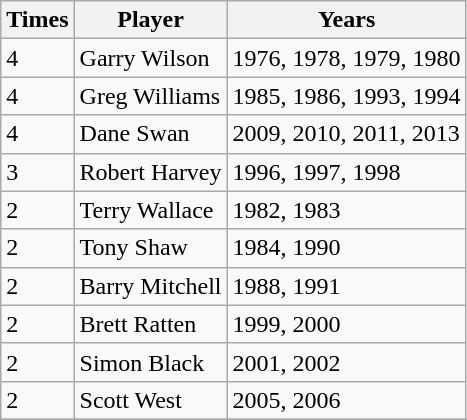<table class="wikitable sortable">
<tr>
<th>Times</th>
<th>Player</th>
<th>Years</th>
</tr>
<tr>
<td>4</td>
<td>Garry Wilson</td>
<td>1976, 1978, 1979, 1980</td>
</tr>
<tr>
<td>4</td>
<td>Greg Williams</td>
<td>1985, 1986, 1993, 1994</td>
</tr>
<tr>
<td>4</td>
<td>Dane Swan</td>
<td>2009, 2010, 2011, 2013</td>
</tr>
<tr>
<td>3</td>
<td>Robert Harvey</td>
<td>1996, 1997, 1998</td>
</tr>
<tr>
<td>2</td>
<td>Terry Wallace</td>
<td>1982, 1983</td>
</tr>
<tr>
<td>2</td>
<td>Tony Shaw</td>
<td>1984, 1990</td>
</tr>
<tr>
<td>2</td>
<td>Barry Mitchell</td>
<td>1988, 1991</td>
</tr>
<tr>
<td>2</td>
<td>Brett Ratten</td>
<td>1999, 2000</td>
</tr>
<tr>
<td>2</td>
<td>Simon Black</td>
<td>2001, 2002</td>
</tr>
<tr>
<td>2</td>
<td>Scott West</td>
<td>2005, 2006</td>
</tr>
<tr>
</tr>
</table>
